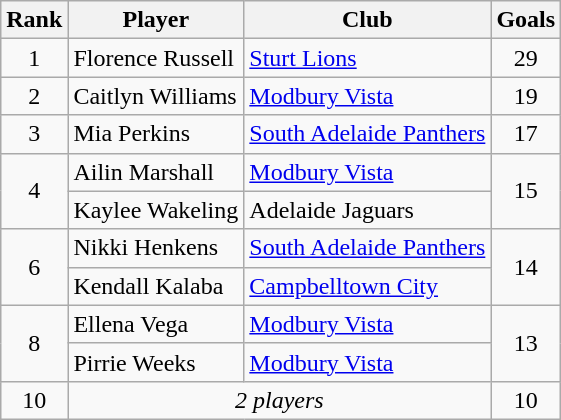<table class="wikitable" style="text-align:center">
<tr>
<th>Rank</th>
<th>Player</th>
<th>Club</th>
<th>Goals</th>
</tr>
<tr>
<td>1</td>
<td align=left>Florence Russell</td>
<td align=left><a href='#'>Sturt Lions</a></td>
<td>29</td>
</tr>
<tr>
<td>2</td>
<td align=left>Caitlyn Williams</td>
<td align=left><a href='#'>Modbury Vista</a></td>
<td>19</td>
</tr>
<tr>
<td>3</td>
<td align=left>Mia Perkins</td>
<td align=left><a href='#'>South Adelaide Panthers</a></td>
<td>17</td>
</tr>
<tr>
<td rowspan=2>4</td>
<td align=left>Ailin Marshall</td>
<td align=left><a href='#'>Modbury Vista</a></td>
<td rowspan=2>15</td>
</tr>
<tr>
<td align=left>Kaylee Wakeling</td>
<td align=left>Adelaide Jaguars</td>
</tr>
<tr>
<td rowspan=2>6</td>
<td align=left>Nikki Henkens</td>
<td align=left><a href='#'>South Adelaide Panthers</a></td>
<td rowspan=2>14</td>
</tr>
<tr>
<td align=left>Kendall Kalaba</td>
<td align=left><a href='#'>Campbelltown City</a></td>
</tr>
<tr>
<td rowspan=2>8</td>
<td align=left>Ellena Vega</td>
<td align=left><a href='#'>Modbury Vista</a></td>
<td rowspan=2>13</td>
</tr>
<tr>
<td align=left>Pirrie Weeks</td>
<td align=left><a href='#'>Modbury Vista</a></td>
</tr>
<tr>
<td>10</td>
<td colspan=2><em>2 players</em></td>
<td>10</td>
</tr>
</table>
